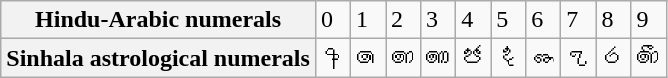<table class="wikitable">
<tr>
<th>Hindu-Arabic numerals</th>
<td>0</td>
<td>1</td>
<td>2</td>
<td>3</td>
<td>4</td>
<td>5</td>
<td>6</td>
<td>7</td>
<td>8</td>
<td>9</td>
</tr>
<tr>
<th>Sinhala astrological numerals</th>
<td>෦</td>
<td>෧</td>
<td>෨</td>
<td>෩</td>
<td>෪</td>
<td>෫</td>
<td>෬</td>
<td>෭</td>
<td>෮</td>
<td>෯</td>
</tr>
</table>
